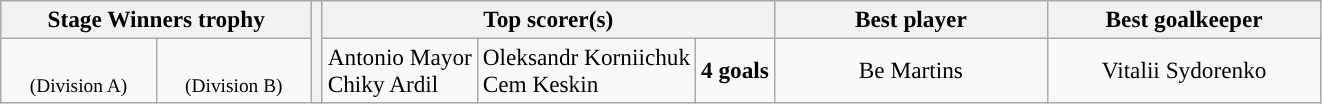<table class="wikitable" style="text-align: center; font-size: 97%;">
<tr>
<th colspan=2 width=200>Stage Winners trophy</th>
<th rowspan=2></th>
<th colspan=3 width=200>Top scorer(s)</th>
<th width=175>Best player</th>
<th width=175>Best goalkeeper</th>
</tr>
<tr align=center style="background:">
<td style="text-align:center;"><br><small>(Division A)</small></td>
<td><br><small>(Division B)</small></td>
<td style="text-align:left;"> Antonio Mayor<br> Chiky Ardil</td>
<td style="text-align:left;"> Oleksandr Korniichuk<br> Cem Keskin</td>
<td><strong>4 goals</strong></td>
<td> Be Martins</td>
<td> Vitalii Sydorenko</td>
</tr>
</table>
